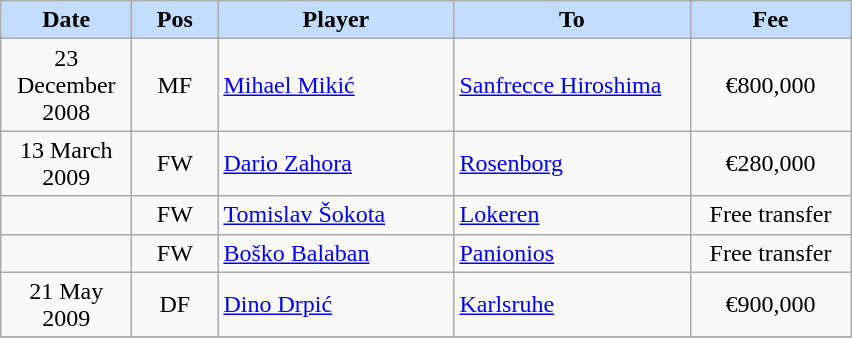<table class="wikitable sortable">
<tr>
<th style="background:#C2DDFF" width=80>Date</th>
<th style="background:#C2DDFF" width=50>Pos</th>
<th style="background:#C2DDFF" width=150>Player</th>
<th style="background:#C2DDFF" width=150>To</th>
<th style="background:#C2DDFF" width=100>Fee</th>
</tr>
<tr>
<td align="center">23 December 2008</td>
<td align="center">MF</td>
<td> <a href='#'>Mihael Mikić</a></td>
<td> <a href='#'>Sanfrecce Hiroshima</a></td>
<td align="center">€800,000</td>
</tr>
<tr>
<td align="center">13 March 2009</td>
<td align="center">FW</td>
<td> <a href='#'>Dario Zahora</a></td>
<td> <a href='#'>Rosenborg</a></td>
<td align="center">€280,000</td>
</tr>
<tr>
<td align="center"></td>
<td align="center">FW</td>
<td> <a href='#'>Tomislav Šokota</a></td>
<td> <a href='#'>Lokeren</a></td>
<td align="center">Free transfer</td>
</tr>
<tr>
<td align="center"></td>
<td align="center">FW</td>
<td> <a href='#'>Boško Balaban</a></td>
<td> <a href='#'>Panionios</a></td>
<td align="center">Free transfer</td>
</tr>
<tr>
<td align="center">21 May 2009</td>
<td align="center">DF</td>
<td> <a href='#'>Dino Drpić</a></td>
<td> <a href='#'>Karlsruhe</a></td>
<td align="center">€900,000</td>
</tr>
<tr>
</tr>
</table>
